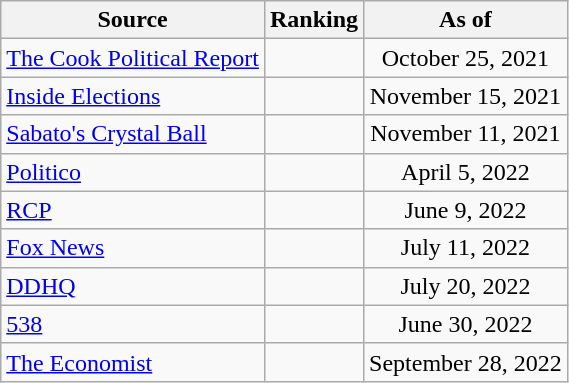<table class="wikitable" style="text-align:center">
<tr>
<th>Source</th>
<th>Ranking</th>
<th>As of</th>
</tr>
<tr>
<td align=left><a href='#'>The Cook Political Report</a></td>
<td></td>
<td>October 25, 2021</td>
</tr>
<tr>
<td align=left><a href='#'>Inside Elections</a></td>
<td></td>
<td>November 15, 2021</td>
</tr>
<tr>
<td align=left><a href='#'>Sabato's Crystal Ball</a></td>
<td></td>
<td>November 11, 2021</td>
</tr>
<tr>
<td align="left"><a href='#'>Politico</a></td>
<td></td>
<td>April 5, 2022</td>
</tr>
<tr>
<td align="left"><a href='#'>RCP</a></td>
<td></td>
<td>June 9, 2022</td>
</tr>
<tr>
<td align=left><a href='#'>Fox News</a></td>
<td></td>
<td>July 11, 2022</td>
</tr>
<tr>
<td align="left"><a href='#'>DDHQ</a></td>
<td></td>
<td>July 20, 2022</td>
</tr>
<tr>
<td align="left"><a href='#'>538</a></td>
<td></td>
<td>June 30, 2022</td>
</tr>
<tr>
<td align="left"><a href='#'>The Economist</a></td>
<td></td>
<td>September 28, 2022</td>
</tr>
</table>
